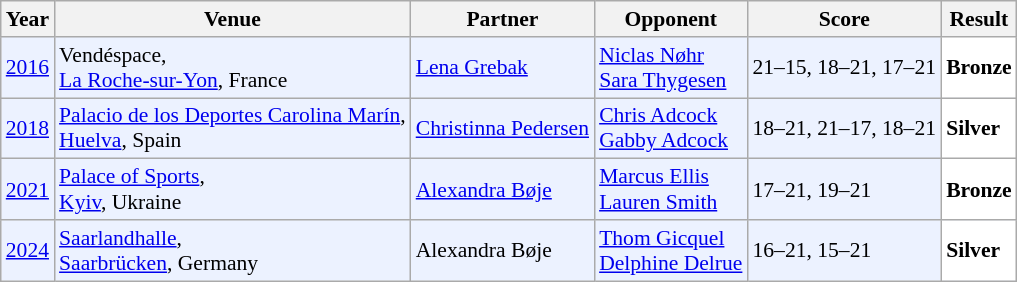<table class="sortable wikitable" style="font-size: 90%;">
<tr>
<th>Year</th>
<th>Venue</th>
<th>Partner</th>
<th>Opponent</th>
<th>Score</th>
<th>Result</th>
</tr>
<tr style="background:#ECF2FF">
<td align="center"><a href='#'>2016</a></td>
<td align="left">Vendéspace,<br><a href='#'>La Roche-sur-Yon</a>, France</td>
<td align="left"> <a href='#'>Lena Grebak</a></td>
<td align="left"> <a href='#'>Niclas Nøhr</a><br> <a href='#'>Sara Thygesen</a></td>
<td align="left">21–15, 18–21, 17–21</td>
<td style="text-align:left; background:white"> <strong>Bronze</strong></td>
</tr>
<tr style="background:#ECF2FF">
<td align="center"><a href='#'>2018</a></td>
<td align="left"><a href='#'>Palacio de los Deportes Carolina Marín</a>,<br><a href='#'>Huelva</a>, Spain</td>
<td align="left"> <a href='#'>Christinna Pedersen</a></td>
<td align="left"> <a href='#'>Chris Adcock</a><br> <a href='#'>Gabby Adcock</a></td>
<td align="left">18–21, 21–17, 18–21</td>
<td style="text-align:left; background:white"> <strong>Silver</strong></td>
</tr>
<tr style="background:#ECF2FF">
<td align="center"><a href='#'>2021</a></td>
<td align="left"><a href='#'>Palace of Sports</a>,<br><a href='#'>Kyiv</a>, Ukraine</td>
<td align="left"> <a href='#'>Alexandra Bøje</a></td>
<td align="left"> <a href='#'>Marcus Ellis</a><br> <a href='#'>Lauren Smith</a></td>
<td align="left">17–21, 19–21</td>
<td style="text-align:left; background:white"> <strong>Bronze</strong></td>
</tr>
<tr style="background:#ECF2FF">
<td align="center"><a href='#'>2024</a></td>
<td align="left"><a href='#'>Saarlandhalle</a>,<br><a href='#'>Saarbrücken</a>, Germany</td>
<td align="left"> Alexandra Bøje</td>
<td align="left"> <a href='#'>Thom Gicquel</a><br> <a href='#'>Delphine Delrue</a></td>
<td align="left">16–21, 15–21</td>
<td style="text-align:left; background:white"> <strong>Silver</strong></td>
</tr>
</table>
